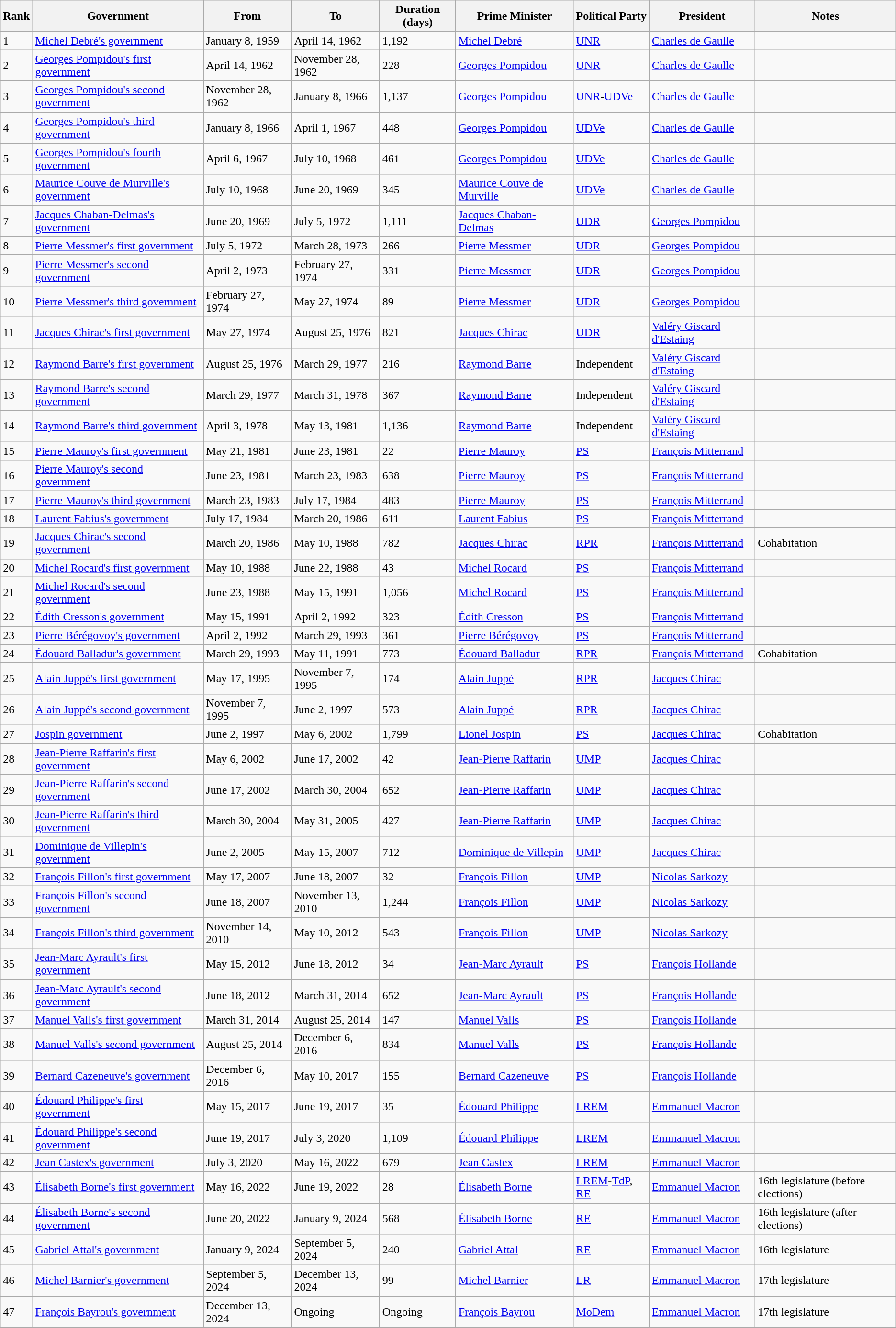<table class="wikitable sortable">
<tr>
<th>Rank</th>
<th>Government</th>
<th>From</th>
<th>To</th>
<th>Duration (days)</th>
<th>Prime Minister</th>
<th>Political Party</th>
<th>President</th>
<th>Notes</th>
</tr>
<tr>
<td>1</td>
<td><a href='#'>Michel Debré's government</a></td>
<td>January 8, 1959</td>
<td>April 14, 1962</td>
<td>1,192</td>
<td><a href='#'>Michel Debré</a></td>
<td><a href='#'>UNR</a></td>
<td><a href='#'>Charles de Gaulle</a></td>
<td></td>
</tr>
<tr>
<td>2</td>
<td><a href='#'>Georges Pompidou's first government</a></td>
<td>April 14, 1962</td>
<td>November 28, 1962</td>
<td>228</td>
<td><a href='#'>Georges Pompidou</a></td>
<td><a href='#'>UNR</a></td>
<td><a href='#'>Charles de Gaulle</a></td>
<td></td>
</tr>
<tr>
<td>3</td>
<td><a href='#'>Georges Pompidou's second government</a></td>
<td>November 28, 1962</td>
<td>January 8, 1966</td>
<td>1,137</td>
<td><a href='#'>Georges Pompidou</a></td>
<td><a href='#'>UNR</a>-<a href='#'>UDVe</a></td>
<td><a href='#'>Charles de Gaulle</a></td>
<td></td>
</tr>
<tr>
<td>4</td>
<td><a href='#'>Georges Pompidou's third government</a></td>
<td>January 8, 1966</td>
<td>April 1, 1967</td>
<td>448</td>
<td><a href='#'>Georges Pompidou</a></td>
<td><a href='#'>UDVe</a></td>
<td><a href='#'>Charles de Gaulle</a></td>
<td></td>
</tr>
<tr>
<td>5</td>
<td><a href='#'>Georges Pompidou's fourth government</a></td>
<td>April 6, 1967</td>
<td>July 10, 1968</td>
<td>461</td>
<td><a href='#'>Georges Pompidou</a></td>
<td><a href='#'>UDVe</a></td>
<td><a href='#'>Charles de Gaulle</a></td>
<td></td>
</tr>
<tr>
<td>6</td>
<td><a href='#'>Maurice Couve de Murville's government</a></td>
<td>July 10, 1968</td>
<td>June 20, 1969</td>
<td>345</td>
<td><a href='#'>Maurice Couve de Murville</a></td>
<td><a href='#'>UDVe</a></td>
<td><a href='#'>Charles de Gaulle</a></td>
<td></td>
</tr>
<tr>
<td>7</td>
<td><a href='#'>Jacques Chaban-Delmas's government</a></td>
<td>June 20, 1969</td>
<td>July 5, 1972</td>
<td>1,111</td>
<td><a href='#'>Jacques Chaban-Delmas</a></td>
<td><a href='#'>UDR</a></td>
<td><a href='#'>Georges Pompidou</a></td>
<td></td>
</tr>
<tr>
<td>8</td>
<td><a href='#'>Pierre Messmer's first government</a></td>
<td>July 5, 1972</td>
<td>March 28, 1973</td>
<td>266</td>
<td><a href='#'>Pierre Messmer</a></td>
<td><a href='#'>UDR</a></td>
<td><a href='#'>Georges Pompidou</a></td>
<td></td>
</tr>
<tr>
<td>9</td>
<td><a href='#'>Pierre Messmer's second government</a></td>
<td>April 2, 1973</td>
<td>February 27, 1974</td>
<td>331</td>
<td><a href='#'>Pierre Messmer</a></td>
<td><a href='#'>UDR</a></td>
<td><a href='#'>Georges Pompidou</a></td>
<td></td>
</tr>
<tr>
<td>10</td>
<td><a href='#'>Pierre Messmer's third government</a></td>
<td>February 27, 1974</td>
<td>May 27, 1974</td>
<td>89</td>
<td><a href='#'>Pierre Messmer</a></td>
<td><a href='#'>UDR</a></td>
<td><a href='#'>Georges Pompidou</a></td>
<td></td>
</tr>
<tr>
<td>11</td>
<td><a href='#'>Jacques Chirac's first government</a></td>
<td>May 27, 1974</td>
<td>August 25, 1976</td>
<td>821</td>
<td><a href='#'>Jacques Chirac</a></td>
<td><a href='#'>UDR</a></td>
<td><a href='#'>Valéry Giscard d'Estaing</a></td>
<td></td>
</tr>
<tr>
<td>12</td>
<td><a href='#'>Raymond Barre's first government</a></td>
<td>August 25, 1976</td>
<td>March 29, 1977</td>
<td>216</td>
<td><a href='#'>Raymond Barre</a></td>
<td>Independent</td>
<td><a href='#'>Valéry Giscard d'Estaing</a></td>
<td></td>
</tr>
<tr>
<td>13</td>
<td><a href='#'>Raymond Barre's second government</a></td>
<td>March 29, 1977</td>
<td>March 31, 1978</td>
<td>367</td>
<td><a href='#'>Raymond Barre</a></td>
<td>Independent</td>
<td><a href='#'>Valéry Giscard d'Estaing</a></td>
<td></td>
</tr>
<tr>
<td>14</td>
<td><a href='#'>Raymond Barre's third government</a></td>
<td>April 3, 1978</td>
<td>May 13, 1981</td>
<td>1,136</td>
<td><a href='#'>Raymond Barre</a></td>
<td>Independent</td>
<td><a href='#'>Valéry Giscard d'Estaing</a></td>
<td></td>
</tr>
<tr>
<td>15</td>
<td><a href='#'>Pierre Mauroy's first government</a></td>
<td>May 21, 1981</td>
<td>June 23, 1981</td>
<td>22</td>
<td><a href='#'>Pierre Mauroy</a></td>
<td><a href='#'>PS</a></td>
<td><a href='#'>François Mitterrand</a></td>
<td></td>
</tr>
<tr>
<td>16</td>
<td><a href='#'>Pierre Mauroy's second government</a></td>
<td>June 23, 1981</td>
<td>March 23, 1983</td>
<td>638</td>
<td><a href='#'>Pierre Mauroy</a></td>
<td><a href='#'>PS</a></td>
<td><a href='#'>François Mitterrand</a></td>
<td></td>
</tr>
<tr>
<td>17</td>
<td><a href='#'>Pierre Mauroy's third government</a></td>
<td>March 23, 1983</td>
<td>July 17, 1984</td>
<td>483</td>
<td><a href='#'>Pierre Mauroy</a></td>
<td><a href='#'>PS</a></td>
<td><a href='#'>François Mitterrand</a></td>
<td></td>
</tr>
<tr>
<td>18</td>
<td><a href='#'>Laurent Fabius's government</a></td>
<td>July 17, 1984</td>
<td>March 20, 1986</td>
<td>611</td>
<td><a href='#'>Laurent Fabius</a></td>
<td><a href='#'>PS</a></td>
<td><a href='#'>François Mitterrand</a></td>
<td></td>
</tr>
<tr>
<td>19</td>
<td><a href='#'>Jacques Chirac's second government</a></td>
<td>March 20, 1986</td>
<td>May 10, 1988</td>
<td>782</td>
<td><a href='#'>Jacques Chirac</a></td>
<td><a href='#'>RPR</a></td>
<td><a href='#'>François Mitterrand</a></td>
<td>Cohabitation</td>
</tr>
<tr>
<td>20</td>
<td><a href='#'>Michel Rocard's first government</a></td>
<td>May 10, 1988</td>
<td>June 22, 1988</td>
<td>43</td>
<td><a href='#'>Michel Rocard</a></td>
<td><a href='#'>PS</a></td>
<td><a href='#'>François Mitterrand</a></td>
<td></td>
</tr>
<tr>
<td>21</td>
<td><a href='#'>Michel Rocard's second government</a></td>
<td>June 23, 1988</td>
<td>May 15, 1991</td>
<td>1,056</td>
<td><a href='#'>Michel Rocard</a></td>
<td><a href='#'>PS</a></td>
<td><a href='#'>François Mitterrand</a></td>
<td></td>
</tr>
<tr>
<td>22</td>
<td><a href='#'>Édith Cresson's government</a></td>
<td>May 15, 1991</td>
<td>April 2, 1992</td>
<td>323</td>
<td><a href='#'>Édith Cresson</a></td>
<td><a href='#'>PS</a></td>
<td><a href='#'>François Mitterrand</a></td>
<td></td>
</tr>
<tr>
<td>23</td>
<td><a href='#'>Pierre Bérégovoy's government</a></td>
<td>April 2, 1992</td>
<td>March 29, 1993</td>
<td>361</td>
<td><a href='#'>Pierre Bérégovoy</a></td>
<td><a href='#'>PS</a></td>
<td><a href='#'>François Mitterrand</a></td>
<td></td>
</tr>
<tr>
<td>24</td>
<td><a href='#'>Édouard Balladur's government</a></td>
<td>March 29, 1993</td>
<td>May 11, 1991</td>
<td>773</td>
<td><a href='#'>Édouard Balladur</a></td>
<td><a href='#'>RPR</a></td>
<td><a href='#'>François Mitterrand</a></td>
<td>Cohabitation</td>
</tr>
<tr>
<td>25</td>
<td><a href='#'>Alain Juppé's first government</a></td>
<td>May 17, 1995</td>
<td>November 7, 1995</td>
<td>174</td>
<td><a href='#'>Alain Juppé</a></td>
<td><a href='#'>RPR</a></td>
<td><a href='#'>Jacques Chirac</a></td>
<td></td>
</tr>
<tr>
<td>26</td>
<td><a href='#'>Alain Juppé's second government</a></td>
<td>November 7, 1995</td>
<td>June 2, 1997</td>
<td>573</td>
<td><a href='#'>Alain Juppé</a></td>
<td><a href='#'>RPR</a></td>
<td><a href='#'>Jacques Chirac</a></td>
<td></td>
</tr>
<tr>
<td>27</td>
<td><a href='#'>Jospin government</a></td>
<td>June 2, 1997</td>
<td>May 6, 2002</td>
<td>1,799</td>
<td><a href='#'>Lionel Jospin</a></td>
<td><a href='#'>PS</a></td>
<td><a href='#'>Jacques Chirac</a></td>
<td>Cohabitation</td>
</tr>
<tr>
<td>28</td>
<td><a href='#'>Jean-Pierre Raffarin's first government</a></td>
<td>May 6, 2002</td>
<td>June 17, 2002</td>
<td>42</td>
<td><a href='#'>Jean-Pierre Raffarin</a></td>
<td><a href='#'>UMP</a></td>
<td><a href='#'>Jacques Chirac</a></td>
<td></td>
</tr>
<tr>
<td>29</td>
<td><a href='#'>Jean-Pierre Raffarin's second government</a></td>
<td>June 17, 2002</td>
<td>March 30, 2004</td>
<td>652</td>
<td><a href='#'>Jean-Pierre Raffarin</a></td>
<td><a href='#'>UMP</a></td>
<td><a href='#'>Jacques Chirac</a></td>
<td></td>
</tr>
<tr>
<td>30</td>
<td><a href='#'>Jean-Pierre Raffarin's third government</a></td>
<td>March 30, 2004</td>
<td>May 31, 2005</td>
<td>427</td>
<td><a href='#'>Jean-Pierre Raffarin</a></td>
<td><a href='#'>UMP</a></td>
<td><a href='#'>Jacques Chirac</a></td>
<td></td>
</tr>
<tr>
<td>31</td>
<td><a href='#'>Dominique de Villepin's government</a></td>
<td>June 2, 2005</td>
<td>May 15, 2007</td>
<td>712</td>
<td><a href='#'>Dominique de Villepin</a></td>
<td><a href='#'>UMP</a></td>
<td><a href='#'>Jacques Chirac</a></td>
<td></td>
</tr>
<tr>
<td>32</td>
<td><a href='#'>François Fillon's first government</a></td>
<td>May 17, 2007</td>
<td>June 18, 2007</td>
<td>32</td>
<td><a href='#'>François Fillon</a></td>
<td><a href='#'>UMP</a></td>
<td><a href='#'>Nicolas Sarkozy</a></td>
<td></td>
</tr>
<tr>
<td>33</td>
<td><a href='#'>François Fillon's second government</a></td>
<td>June 18, 2007</td>
<td>November 13, 2010</td>
<td>1,244</td>
<td><a href='#'>François Fillon</a></td>
<td><a href='#'>UMP</a></td>
<td><a href='#'>Nicolas Sarkozy</a></td>
<td></td>
</tr>
<tr>
<td>34</td>
<td><a href='#'>François Fillon's third government</a></td>
<td>November 14, 2010</td>
<td>May 10, 2012</td>
<td>543</td>
<td><a href='#'>François Fillon</a></td>
<td><a href='#'>UMP</a></td>
<td><a href='#'>Nicolas Sarkozy</a></td>
<td></td>
</tr>
<tr>
<td>35</td>
<td><a href='#'>Jean-Marc Ayrault's first government</a></td>
<td>May 15, 2012</td>
<td>June 18, 2012</td>
<td>34</td>
<td><a href='#'>Jean-Marc Ayrault</a></td>
<td><a href='#'>PS</a></td>
<td><a href='#'>François Hollande</a></td>
<td></td>
</tr>
<tr>
<td>36</td>
<td><a href='#'>Jean-Marc Ayrault's second government</a></td>
<td>June 18, 2012</td>
<td>March 31, 2014</td>
<td>652</td>
<td><a href='#'>Jean-Marc Ayrault</a></td>
<td><a href='#'>PS</a></td>
<td><a href='#'>François Hollande</a></td>
<td></td>
</tr>
<tr>
<td>37</td>
<td><a href='#'>Manuel Valls's first government</a></td>
<td>March 31, 2014</td>
<td>August 25, 2014</td>
<td>147</td>
<td><a href='#'>Manuel Valls</a></td>
<td><a href='#'>PS</a></td>
<td><a href='#'>François Hollande</a></td>
<td></td>
</tr>
<tr>
<td>38</td>
<td><a href='#'>Manuel Valls's second government</a></td>
<td>August 25, 2014</td>
<td>December 6, 2016</td>
<td>834</td>
<td><a href='#'>Manuel Valls</a></td>
<td><a href='#'>PS</a></td>
<td><a href='#'>François Hollande</a></td>
<td></td>
</tr>
<tr>
<td>39</td>
<td><a href='#'>Bernard Cazeneuve's government</a></td>
<td>December 6, 2016</td>
<td>May 10, 2017</td>
<td>155</td>
<td><a href='#'>Bernard Cazeneuve</a></td>
<td><a href='#'>PS</a></td>
<td><a href='#'>François Hollande</a></td>
<td></td>
</tr>
<tr>
<td>40</td>
<td><a href='#'>Édouard Philippe's first government</a></td>
<td>May 15, 2017</td>
<td>June 19, 2017</td>
<td>35</td>
<td><a href='#'>Édouard Philippe</a></td>
<td><a href='#'>LREM</a></td>
<td><a href='#'>Emmanuel Macron</a></td>
<td></td>
</tr>
<tr>
<td>41</td>
<td><a href='#'>Édouard Philippe's second government</a></td>
<td>June 19, 2017</td>
<td>July 3, 2020</td>
<td>1,109</td>
<td><a href='#'>Édouard Philippe</a></td>
<td><a href='#'>LREM</a></td>
<td><a href='#'>Emmanuel Macron</a></td>
<td></td>
</tr>
<tr>
<td>42</td>
<td><a href='#'>Jean Castex's government</a></td>
<td>July 3, 2020</td>
<td>May 16, 2022</td>
<td>679</td>
<td><a href='#'>Jean Castex</a></td>
<td><a href='#'>LREM</a></td>
<td><a href='#'>Emmanuel Macron</a></td>
<td></td>
</tr>
<tr>
<td>43</td>
<td><a href='#'>Élisabeth Borne's first government</a></td>
<td>May 16, 2022</td>
<td>June 19, 2022</td>
<td>28</td>
<td><a href='#'>Élisabeth Borne</a></td>
<td><a href='#'>LREM</a>-<a href='#'>TdP</a>, <a href='#'>RE</a></td>
<td><a href='#'>Emmanuel Macron</a></td>
<td>16th legislature (before elections)</td>
</tr>
<tr>
<td>44</td>
<td><a href='#'>Élisabeth Borne's second government</a></td>
<td>June 20, 2022</td>
<td>January 9, 2024</td>
<td>568</td>
<td><a href='#'>Élisabeth Borne</a></td>
<td><a href='#'>RE</a></td>
<td><a href='#'>Emmanuel Macron</a></td>
<td>16th legislature (after elections)</td>
</tr>
<tr>
<td>45</td>
<td><a href='#'>Gabriel Attal's government</a></td>
<td>January 9, 2024</td>
<td>September 5, 2024</td>
<td>240</td>
<td><a href='#'>Gabriel Attal</a></td>
<td><a href='#'>RE</a></td>
<td><a href='#'>Emmanuel Macron</a></td>
<td>16th legislature</td>
</tr>
<tr>
<td>46</td>
<td><a href='#'>Michel Barnier's government</a></td>
<td>September 5, 2024</td>
<td>December 13, 2024</td>
<td>99</td>
<td><a href='#'>Michel Barnier</a></td>
<td><a href='#'>LR</a></td>
<td><a href='#'>Emmanuel Macron</a></td>
<td>17th legislature</td>
</tr>
<tr>
<td>47</td>
<td><a href='#'>François Bayrou's government</a></td>
<td>December 13, 2024</td>
<td>Ongoing</td>
<td>Ongoing</td>
<td><a href='#'>François Bayrou</a></td>
<td><a href='#'>MoDem</a></td>
<td><a href='#'>Emmanuel Macron</a></td>
<td>17th legislature</td>
</tr>
</table>
